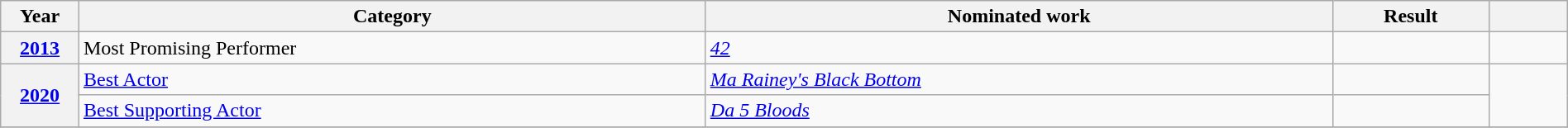<table class="wikitable plainrowheaders" style="width:100%;">
<tr>
<th scope="col" style="width:5%;">Year</th>
<th scope="col" style="width:40%;">Category</th>
<th scope="col" style="width:40%;">Nominated work</th>
<th scope="col" style="width:10%;">Result</th>
<th scope="col" style="width:5%;"></th>
</tr>
<tr>
<th scope="row" style="text-align:center;"><a href='#'>2013</a></th>
<td>Most Promising Performer</td>
<td><em><a href='#'>42</a></em></td>
<td></td>
<td style="text-align:center;"></td>
</tr>
<tr>
<th scope="row" style="text-align:center;" rowspan="2"><a href='#'>2020</a></th>
<td><a href='#'>Best Actor</a></td>
<td><em><a href='#'>Ma Rainey's Black Bottom</a></em></td>
<td></td>
<td rowspan="2" style="text-align:center;"></td>
</tr>
<tr>
<td><a href='#'>Best Supporting Actor</a></td>
<td><em><a href='#'>Da 5 Bloods</a></em></td>
<td></td>
</tr>
<tr>
</tr>
</table>
